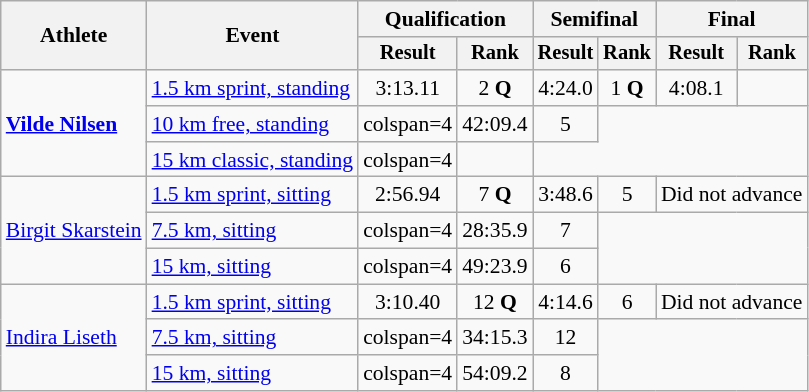<table class="wikitable" style="font-size:90%">
<tr>
<th rowspan=2>Athlete</th>
<th rowspan=2>Event</th>
<th colspan=2>Qualification</th>
<th colspan=2>Semifinal</th>
<th colspan=2>Final</th>
</tr>
<tr style="font-size:95%">
<th>Result</th>
<th>Rank</th>
<th>Result</th>
<th>Rank</th>
<th>Result</th>
<th>Rank</th>
</tr>
<tr align=center>
<td style="text-align:left;" rowspan="3"><strong><a href='#'>Vilde Nilsen</a></strong></td>
<td align=left><a href='#'>1.5 km sprint, standing</a></td>
<td>3:13.11</td>
<td>2 <strong>Q</strong></td>
<td>4:24.0</td>
<td>1 <strong>Q</strong></td>
<td>4:08.1</td>
<td></td>
</tr>
<tr align=center>
<td align=left><a href='#'>10 km free, standing</a></td>
<td>colspan=4 </td>
<td>42:09.4</td>
<td>5</td>
</tr>
<tr align=center>
<td align=left><a href='#'>15 km classic, standing</a></td>
<td>colspan=4 </td>
<td></td>
</tr>
<tr align=center>
<td style="text-align:left;" rowspan="3"><a href='#'>Birgit Skarstein</a></td>
<td align=left><a href='#'>1.5 km sprint, sitting</a></td>
<td>2:56.94</td>
<td>7 <strong>Q</strong></td>
<td>3:48.6</td>
<td>5</td>
<td colspan=2>Did not advance</td>
</tr>
<tr align=center>
<td align=left><a href='#'>7.5 km, sitting</a></td>
<td>colspan=4 </td>
<td>28:35.9</td>
<td>7</td>
</tr>
<tr align=center>
<td align=left><a href='#'>15 km, sitting</a></td>
<td>colspan=4 </td>
<td>49:23.9</td>
<td>6</td>
</tr>
<tr align=center>
<td style="text-align:left;" rowspan="3"><a href='#'>Indira Liseth</a></td>
<td align=left><a href='#'>1.5 km sprint, sitting</a></td>
<td>3:10.40</td>
<td>12 <strong>Q</strong></td>
<td>4:14.6</td>
<td>6</td>
<td colspan=2>Did not advance</td>
</tr>
<tr align=center>
<td align=left><a href='#'>7.5 km, sitting</a></td>
<td>colspan=4 </td>
<td>34:15.3</td>
<td>12</td>
</tr>
<tr align=center>
<td align=left><a href='#'>15 km, sitting</a></td>
<td>colspan=4 </td>
<td>54:09.2</td>
<td>8</td>
</tr>
</table>
